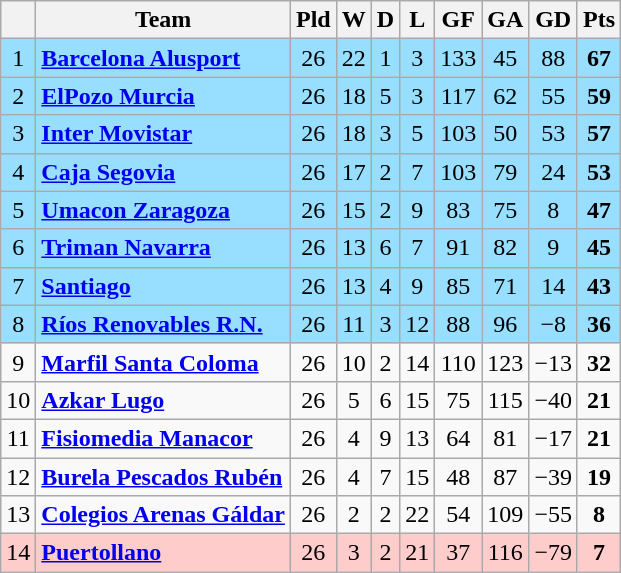<table class="wikitable sortable" style="text-align: center;">
<tr>
<th align="center"></th>
<th align="center">Team</th>
<th align="center">Pld</th>
<th align="center">W</th>
<th align="center">D</th>
<th align="center">L</th>
<th align="center">GF</th>
<th align="center">GA</th>
<th align="center">GD</th>
<th align="center">Pts</th>
</tr>
<tr style="background:#97DEFF;">
<td>1</td>
<td align="left"><strong><a href='#'>Barcelona Alusport</a></strong></td>
<td>26</td>
<td>22</td>
<td>1</td>
<td>3</td>
<td>133</td>
<td>45</td>
<td>88</td>
<td><strong>67</strong></td>
</tr>
<tr ! style="background:#97DEFF;">
<td>2</td>
<td align="left"><strong><a href='#'>ElPozo Murcia</a></strong></td>
<td>26</td>
<td>18</td>
<td>5</td>
<td>3</td>
<td>117</td>
<td>62</td>
<td>55</td>
<td><strong>59</strong></td>
</tr>
<tr ! style="background:#97DEFF;">
<td>3</td>
<td align="left"><strong><a href='#'>Inter Movistar</a></strong></td>
<td>26</td>
<td>18</td>
<td>3</td>
<td>5</td>
<td>103</td>
<td>50</td>
<td>53</td>
<td><strong>57</strong></td>
</tr>
<tr ! style="background:#97DEFF;">
<td>4</td>
<td align="left"><strong><a href='#'>Caja Segovia</a></strong></td>
<td>26</td>
<td>17</td>
<td>2</td>
<td>7</td>
<td>103</td>
<td>79</td>
<td>24</td>
<td><strong>53</strong></td>
</tr>
<tr ! style="background:#97DEFF;">
<td>5</td>
<td align="left"><strong><a href='#'>Umacon Zaragoza</a></strong></td>
<td>26</td>
<td>15</td>
<td>2</td>
<td>9</td>
<td>83</td>
<td>75</td>
<td>8</td>
<td><strong>47</strong></td>
</tr>
<tr ! style="background:#97DEFF;">
<td>6</td>
<td align="left"><strong><a href='#'>Triman Navarra</a></strong></td>
<td>26</td>
<td>13</td>
<td>6</td>
<td>7</td>
<td>91</td>
<td>82</td>
<td>9</td>
<td><strong>45</strong></td>
</tr>
<tr ! style="background:#97DEFF;">
<td>7</td>
<td align="left"><strong><a href='#'>Santiago</a></strong></td>
<td>26</td>
<td>13</td>
<td>4</td>
<td>9</td>
<td>85</td>
<td>71</td>
<td>14</td>
<td><strong>43</strong></td>
</tr>
<tr ! style="background:#97DEFF;">
<td>8</td>
<td align="left"><strong><a href='#'>Ríos Renovables R.N.</a></strong></td>
<td>26</td>
<td>11</td>
<td>3</td>
<td>12</td>
<td>88</td>
<td>96</td>
<td>−8</td>
<td><strong>36</strong></td>
</tr>
<tr>
<td>9</td>
<td align="left"><strong><a href='#'>Marfil Santa Coloma</a></strong></td>
<td>26</td>
<td>10</td>
<td>2</td>
<td>14</td>
<td>110</td>
<td>123</td>
<td>−13</td>
<td><strong>32</strong></td>
</tr>
<tr>
<td>10</td>
<td align="left"><strong><a href='#'>Azkar Lugo</a></strong></td>
<td>26</td>
<td>5</td>
<td>6</td>
<td>15</td>
<td>75</td>
<td>115</td>
<td>−40</td>
<td><strong>21</strong></td>
</tr>
<tr>
<td>11</td>
<td align="left"><strong><a href='#'>Fisiomedia Manacor</a></strong></td>
<td>26</td>
<td>4</td>
<td>9</td>
<td>13</td>
<td>64</td>
<td>81</td>
<td>−17</td>
<td><strong>21</strong></td>
</tr>
<tr>
<td>12</td>
<td align="left"><strong><a href='#'>Burela Pescados Rubén</a></strong></td>
<td>26</td>
<td>4</td>
<td>7</td>
<td>15</td>
<td>48</td>
<td>87</td>
<td>−39</td>
<td><strong>19</strong></td>
</tr>
<tr>
<td>13</td>
<td align="left"><strong><a href='#'>Colegios Arenas Gáldar</a></strong></td>
<td>26</td>
<td>2</td>
<td>2</td>
<td>22</td>
<td>54</td>
<td>109</td>
<td>−55</td>
<td><strong>8</strong></td>
</tr>
<tr ! style="background:#FFCCCC;">
<td>14</td>
<td align="left"><strong><a href='#'>Puertollano</a></strong></td>
<td>26</td>
<td>3</td>
<td>2</td>
<td>21</td>
<td>37</td>
<td>116</td>
<td>−79</td>
<td><strong>7</strong></td>
</tr>
</table>
